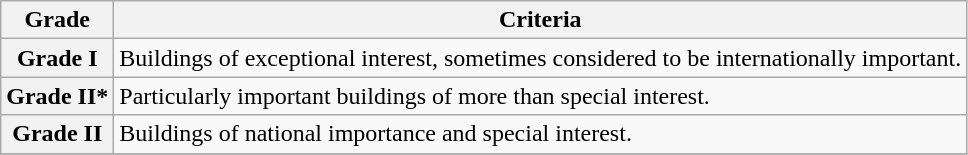<table class="wikitable" border="1">
<tr>
<th>Grade</th>
<th>Criteria</th>
</tr>
<tr>
<th>Grade I</th>
<td>Buildings of exceptional interest, sometimes considered to be internationally important.</td>
</tr>
<tr>
<th>Grade II*</th>
<td>Particularly important buildings of more than special interest.</td>
</tr>
<tr>
<th>Grade II</th>
<td>Buildings of national importance and special interest.</td>
</tr>
<tr>
</tr>
</table>
